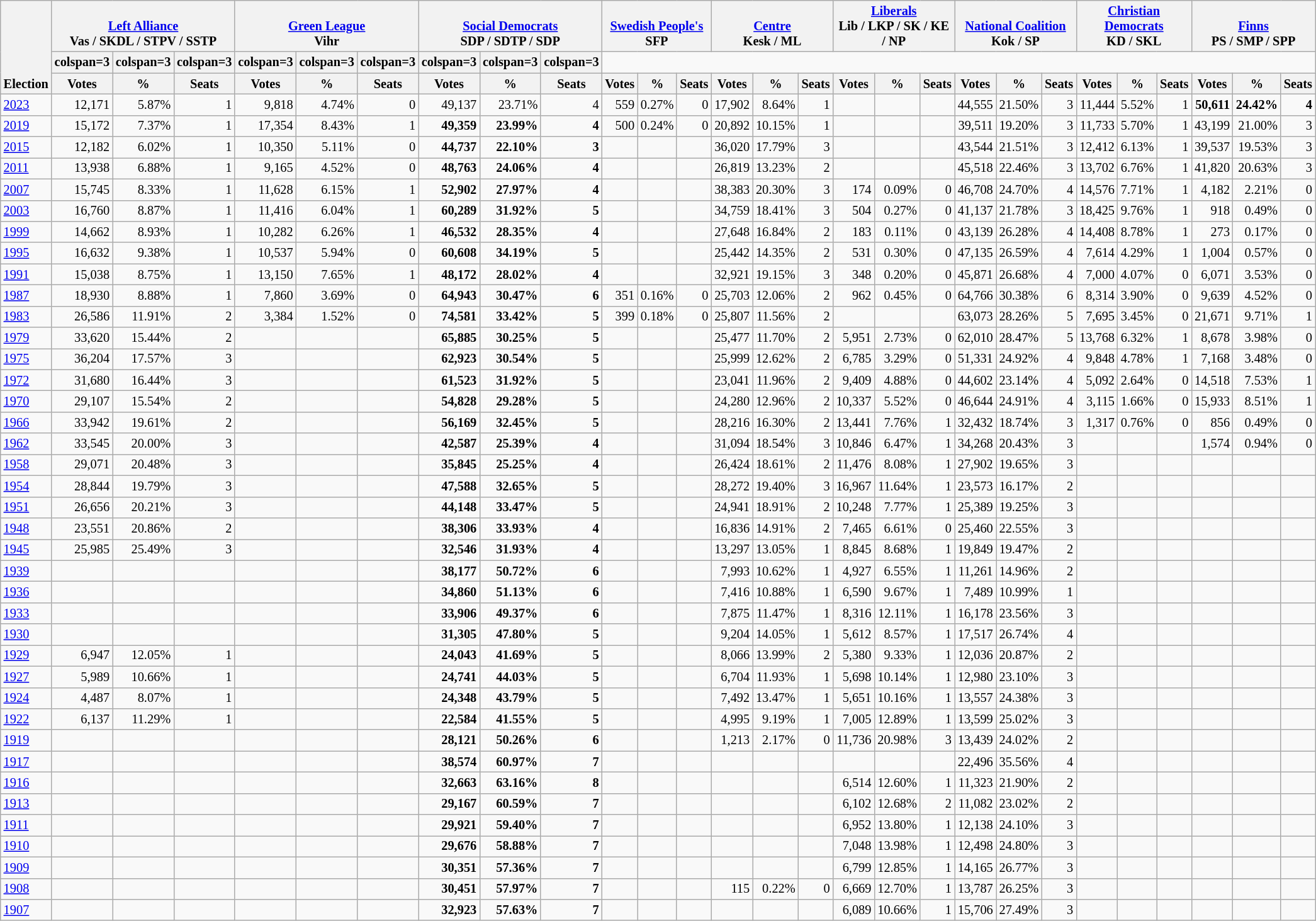<table class="wikitable" border="1" style="font-size:85%; text-align:right;">
<tr>
<th style="text-align:left;" valign=bottom rowspan=3>Election</th>
<th valign=bottom colspan=3><a href='#'>Left Alliance</a><br>Vas / SKDL / STPV / SSTP</th>
<th valign=bottom colspan=3><a href='#'>Green League</a><br>Vihr</th>
<th valign=bottom colspan=3><a href='#'>Social Democrats</a><br>SDP / SDTP / SDP</th>
<th valign=bottom colspan=3><a href='#'>Swedish People's</a><br>SFP</th>
<th valign=bottom colspan=3><a href='#'>Centre</a><br>Kesk / ML</th>
<th valign=bottom colspan=3><a href='#'>Liberals</a><br>Lib / LKP / SK / KE / NP</th>
<th valign=bottom colspan=3><a href='#'>National Coalition</a><br>Kok / SP</th>
<th valign=bottom colspan=3><a href='#'>Christian Democrats</a><br>KD / SKL</th>
<th valign=bottom colspan=3><a href='#'>Finns</a><br>PS / SMP / SPP</th>
</tr>
<tr>
<th>colspan=3 </th>
<th>colspan=3 </th>
<th>colspan=3 </th>
<th>colspan=3 </th>
<th>colspan=3 </th>
<th>colspan=3 </th>
<th>colspan=3 </th>
<th>colspan=3 </th>
<th>colspan=3 </th>
</tr>
<tr>
<th>Votes</th>
<th>%</th>
<th>Seats</th>
<th>Votes</th>
<th>%</th>
<th>Seats</th>
<th>Votes</th>
<th>%</th>
<th>Seats</th>
<th>Votes</th>
<th>%</th>
<th>Seats</th>
<th>Votes</th>
<th>%</th>
<th>Seats</th>
<th>Votes</th>
<th>%</th>
<th>Seats</th>
<th>Votes</th>
<th>%</th>
<th>Seats</th>
<th>Votes</th>
<th>%</th>
<th>Seats</th>
<th>Votes</th>
<th>%</th>
<th>Seats</th>
</tr>
<tr>
<td align=left><a href='#'>2023</a></td>
<td>12,171</td>
<td>5.87%</td>
<td>1</td>
<td>9,818</td>
<td>4.74%</td>
<td>0</td>
<td>49,137</td>
<td>23.71%</td>
<td>4</td>
<td>559</td>
<td>0.27%</td>
<td>0</td>
<td>17,902</td>
<td>8.64%</td>
<td>1</td>
<td></td>
<td></td>
<td></td>
<td>44,555</td>
<td>21.50%</td>
<td>3</td>
<td>11,444</td>
<td>5.52%</td>
<td>1</td>
<td><strong>50,611</strong></td>
<td><strong>24.42%</strong></td>
<td><strong>4</strong></td>
</tr>
<tr>
<td align=left><a href='#'>2019</a></td>
<td>15,172</td>
<td>7.37%</td>
<td>1</td>
<td>17,354</td>
<td>8.43%</td>
<td>1</td>
<td><strong>49,359</strong></td>
<td><strong>23.99%</strong></td>
<td><strong>4</strong></td>
<td>500</td>
<td>0.24%</td>
<td>0</td>
<td>20,892</td>
<td>10.15%</td>
<td>1</td>
<td></td>
<td></td>
<td></td>
<td>39,511</td>
<td>19.20%</td>
<td>3</td>
<td>11,733</td>
<td>5.70%</td>
<td>1</td>
<td>43,199</td>
<td>21.00%</td>
<td>3</td>
</tr>
<tr>
<td align=left><a href='#'>2015</a></td>
<td>12,182</td>
<td>6.02%</td>
<td>1</td>
<td>10,350</td>
<td>5.11%</td>
<td>0</td>
<td><strong>44,737</strong></td>
<td><strong>22.10%</strong></td>
<td><strong>3</strong></td>
<td></td>
<td></td>
<td></td>
<td>36,020</td>
<td>17.79%</td>
<td>3</td>
<td></td>
<td></td>
<td></td>
<td>43,544</td>
<td>21.51%</td>
<td>3</td>
<td>12,412</td>
<td>6.13%</td>
<td>1</td>
<td>39,537</td>
<td>19.53%</td>
<td>3</td>
</tr>
<tr>
<td align=left><a href='#'>2011</a></td>
<td>13,938</td>
<td>6.88%</td>
<td>1</td>
<td>9,165</td>
<td>4.52%</td>
<td>0</td>
<td><strong>48,763</strong></td>
<td><strong>24.06%</strong></td>
<td><strong>4</strong></td>
<td></td>
<td></td>
<td></td>
<td>26,819</td>
<td>13.23%</td>
<td>2</td>
<td></td>
<td></td>
<td></td>
<td>45,518</td>
<td>22.46%</td>
<td>3</td>
<td>13,702</td>
<td>6.76%</td>
<td>1</td>
<td>41,820</td>
<td>20.63%</td>
<td>3</td>
</tr>
<tr>
<td align=left><a href='#'>2007</a></td>
<td>15,745</td>
<td>8.33%</td>
<td>1</td>
<td>11,628</td>
<td>6.15%</td>
<td>1</td>
<td><strong>52,902</strong></td>
<td><strong>27.97%</strong></td>
<td><strong>4</strong></td>
<td></td>
<td></td>
<td></td>
<td>38,383</td>
<td>20.30%</td>
<td>3</td>
<td>174</td>
<td>0.09%</td>
<td>0</td>
<td>46,708</td>
<td>24.70%</td>
<td>4</td>
<td>14,576</td>
<td>7.71%</td>
<td>1</td>
<td>4,182</td>
<td>2.21%</td>
<td>0</td>
</tr>
<tr>
<td align=left><a href='#'>2003</a></td>
<td>16,760</td>
<td>8.87%</td>
<td>1</td>
<td>11,416</td>
<td>6.04%</td>
<td>1</td>
<td><strong>60,289</strong></td>
<td><strong>31.92%</strong></td>
<td><strong>5</strong></td>
<td></td>
<td></td>
<td></td>
<td>34,759</td>
<td>18.41%</td>
<td>3</td>
<td>504</td>
<td>0.27%</td>
<td>0</td>
<td>41,137</td>
<td>21.78%</td>
<td>3</td>
<td>18,425</td>
<td>9.76%</td>
<td>1</td>
<td>918</td>
<td>0.49%</td>
<td>0</td>
</tr>
<tr>
<td align=left><a href='#'>1999</a></td>
<td>14,662</td>
<td>8.93%</td>
<td>1</td>
<td>10,282</td>
<td>6.26%</td>
<td>1</td>
<td><strong>46,532</strong></td>
<td><strong>28.35%</strong></td>
<td><strong>4</strong></td>
<td></td>
<td></td>
<td></td>
<td>27,648</td>
<td>16.84%</td>
<td>2</td>
<td>183</td>
<td>0.11%</td>
<td>0</td>
<td>43,139</td>
<td>26.28%</td>
<td>4</td>
<td>14,408</td>
<td>8.78%</td>
<td>1</td>
<td>273</td>
<td>0.17%</td>
<td>0</td>
</tr>
<tr>
<td align=left><a href='#'>1995</a></td>
<td>16,632</td>
<td>9.38%</td>
<td>1</td>
<td>10,537</td>
<td>5.94%</td>
<td>0</td>
<td><strong>60,608</strong></td>
<td><strong>34.19%</strong></td>
<td><strong>5</strong></td>
<td></td>
<td></td>
<td></td>
<td>25,442</td>
<td>14.35%</td>
<td>2</td>
<td>531</td>
<td>0.30%</td>
<td>0</td>
<td>47,135</td>
<td>26.59%</td>
<td>4</td>
<td>7,614</td>
<td>4.29%</td>
<td>1</td>
<td>1,004</td>
<td>0.57%</td>
<td>0</td>
</tr>
<tr>
<td align=left><a href='#'>1991</a></td>
<td>15,038</td>
<td>8.75%</td>
<td>1</td>
<td>13,150</td>
<td>7.65%</td>
<td>1</td>
<td><strong>48,172</strong></td>
<td><strong>28.02%</strong></td>
<td><strong>4</strong></td>
<td></td>
<td></td>
<td></td>
<td>32,921</td>
<td>19.15%</td>
<td>3</td>
<td>348</td>
<td>0.20%</td>
<td>0</td>
<td>45,871</td>
<td>26.68%</td>
<td>4</td>
<td>7,000</td>
<td>4.07%</td>
<td>0</td>
<td>6,071</td>
<td>3.53%</td>
<td>0</td>
</tr>
<tr>
<td align=left><a href='#'>1987</a></td>
<td>18,930</td>
<td>8.88%</td>
<td>1</td>
<td>7,860</td>
<td>3.69%</td>
<td>0</td>
<td><strong>64,943</strong></td>
<td><strong>30.47%</strong></td>
<td><strong>6</strong></td>
<td>351</td>
<td>0.16%</td>
<td>0</td>
<td>25,703</td>
<td>12.06%</td>
<td>2</td>
<td>962</td>
<td>0.45%</td>
<td>0</td>
<td>64,766</td>
<td>30.38%</td>
<td>6</td>
<td>8,314</td>
<td>3.90%</td>
<td>0</td>
<td>9,639</td>
<td>4.52%</td>
<td>0</td>
</tr>
<tr>
<td align=left><a href='#'>1983</a></td>
<td>26,586</td>
<td>11.91%</td>
<td>2</td>
<td>3,384</td>
<td>1.52%</td>
<td>0</td>
<td><strong>74,581</strong></td>
<td><strong>33.42%</strong></td>
<td><strong>5</strong></td>
<td>399</td>
<td>0.18%</td>
<td>0</td>
<td>25,807</td>
<td>11.56%</td>
<td>2</td>
<td></td>
<td></td>
<td></td>
<td>63,073</td>
<td>28.26%</td>
<td>5</td>
<td>7,695</td>
<td>3.45%</td>
<td>0</td>
<td>21,671</td>
<td>9.71%</td>
<td>1</td>
</tr>
<tr>
<td align=left><a href='#'>1979</a></td>
<td>33,620</td>
<td>15.44%</td>
<td>2</td>
<td></td>
<td></td>
<td></td>
<td><strong>65,885</strong></td>
<td><strong>30.25%</strong></td>
<td><strong>5</strong></td>
<td></td>
<td></td>
<td></td>
<td>25,477</td>
<td>11.70%</td>
<td>2</td>
<td>5,951</td>
<td>2.73%</td>
<td>0</td>
<td>62,010</td>
<td>28.47%</td>
<td>5</td>
<td>13,768</td>
<td>6.32%</td>
<td>1</td>
<td>8,678</td>
<td>3.98%</td>
<td>0</td>
</tr>
<tr>
<td align=left><a href='#'>1975</a></td>
<td>36,204</td>
<td>17.57%</td>
<td>3</td>
<td></td>
<td></td>
<td></td>
<td><strong>62,923</strong></td>
<td><strong>30.54%</strong></td>
<td><strong>5</strong></td>
<td></td>
<td></td>
<td></td>
<td>25,999</td>
<td>12.62%</td>
<td>2</td>
<td>6,785</td>
<td>3.29%</td>
<td>0</td>
<td>51,331</td>
<td>24.92%</td>
<td>4</td>
<td>9,848</td>
<td>4.78%</td>
<td>1</td>
<td>7,168</td>
<td>3.48%</td>
<td>0</td>
</tr>
<tr>
<td align=left><a href='#'>1972</a></td>
<td>31,680</td>
<td>16.44%</td>
<td>3</td>
<td></td>
<td></td>
<td></td>
<td><strong>61,523</strong></td>
<td><strong>31.92%</strong></td>
<td><strong>5</strong></td>
<td></td>
<td></td>
<td></td>
<td>23,041</td>
<td>11.96%</td>
<td>2</td>
<td>9,409</td>
<td>4.88%</td>
<td>0</td>
<td>44,602</td>
<td>23.14%</td>
<td>4</td>
<td>5,092</td>
<td>2.64%</td>
<td>0</td>
<td>14,518</td>
<td>7.53%</td>
<td>1</td>
</tr>
<tr>
<td align=left><a href='#'>1970</a></td>
<td>29,107</td>
<td>15.54%</td>
<td>2</td>
<td></td>
<td></td>
<td></td>
<td><strong>54,828</strong></td>
<td><strong>29.28%</strong></td>
<td><strong>5</strong></td>
<td></td>
<td></td>
<td></td>
<td>24,280</td>
<td>12.96%</td>
<td>2</td>
<td>10,337</td>
<td>5.52%</td>
<td>0</td>
<td>46,644</td>
<td>24.91%</td>
<td>4</td>
<td>3,115</td>
<td>1.66%</td>
<td>0</td>
<td>15,933</td>
<td>8.51%</td>
<td>1</td>
</tr>
<tr>
<td align=left><a href='#'>1966</a></td>
<td>33,942</td>
<td>19.61%</td>
<td>2</td>
<td></td>
<td></td>
<td></td>
<td><strong>56,169</strong></td>
<td><strong>32.45%</strong></td>
<td><strong>5</strong></td>
<td></td>
<td></td>
<td></td>
<td>28,216</td>
<td>16.30%</td>
<td>2</td>
<td>13,441</td>
<td>7.76%</td>
<td>1</td>
<td>32,432</td>
<td>18.74%</td>
<td>3</td>
<td>1,317</td>
<td>0.76%</td>
<td>0</td>
<td>856</td>
<td>0.49%</td>
<td>0</td>
</tr>
<tr>
<td align=left><a href='#'>1962</a></td>
<td>33,545</td>
<td>20.00%</td>
<td>3</td>
<td></td>
<td></td>
<td></td>
<td><strong>42,587</strong></td>
<td><strong>25.39%</strong></td>
<td><strong>4</strong></td>
<td></td>
<td></td>
<td></td>
<td>31,094</td>
<td>18.54%</td>
<td>3</td>
<td>10,846</td>
<td>6.47%</td>
<td>1</td>
<td>34,268</td>
<td>20.43%</td>
<td>3</td>
<td></td>
<td></td>
<td></td>
<td>1,574</td>
<td>0.94%</td>
<td>0</td>
</tr>
<tr>
<td align=left><a href='#'>1958</a></td>
<td>29,071</td>
<td>20.48%</td>
<td>3</td>
<td></td>
<td></td>
<td></td>
<td><strong>35,845</strong></td>
<td><strong>25.25%</strong></td>
<td><strong>4</strong></td>
<td></td>
<td></td>
<td></td>
<td>26,424</td>
<td>18.61%</td>
<td>2</td>
<td>11,476</td>
<td>8.08%</td>
<td>1</td>
<td>27,902</td>
<td>19.65%</td>
<td>3</td>
<td></td>
<td></td>
<td></td>
<td></td>
<td></td>
<td></td>
</tr>
<tr>
<td align=left><a href='#'>1954</a></td>
<td>28,844</td>
<td>19.79%</td>
<td>3</td>
<td></td>
<td></td>
<td></td>
<td><strong>47,588</strong></td>
<td><strong>32.65%</strong></td>
<td><strong>5</strong></td>
<td></td>
<td></td>
<td></td>
<td>28,272</td>
<td>19.40%</td>
<td>3</td>
<td>16,967</td>
<td>11.64%</td>
<td>1</td>
<td>23,573</td>
<td>16.17%</td>
<td>2</td>
<td></td>
<td></td>
<td></td>
<td></td>
<td></td>
<td></td>
</tr>
<tr>
<td align=left><a href='#'>1951</a></td>
<td>26,656</td>
<td>20.21%</td>
<td>3</td>
<td></td>
<td></td>
<td></td>
<td><strong>44,148</strong></td>
<td><strong>33.47%</strong></td>
<td><strong>5</strong></td>
<td></td>
<td></td>
<td></td>
<td>24,941</td>
<td>18.91%</td>
<td>2</td>
<td>10,248</td>
<td>7.77%</td>
<td>1</td>
<td>25,389</td>
<td>19.25%</td>
<td>3</td>
<td></td>
<td></td>
<td></td>
<td></td>
<td></td>
<td></td>
</tr>
<tr>
<td align=left><a href='#'>1948</a></td>
<td>23,551</td>
<td>20.86%</td>
<td>2</td>
<td></td>
<td></td>
<td></td>
<td><strong>38,306</strong></td>
<td><strong>33.93%</strong></td>
<td><strong>4</strong></td>
<td></td>
<td></td>
<td></td>
<td>16,836</td>
<td>14.91%</td>
<td>2</td>
<td>7,465</td>
<td>6.61%</td>
<td>0</td>
<td>25,460</td>
<td>22.55%</td>
<td>3</td>
<td></td>
<td></td>
<td></td>
<td></td>
<td></td>
<td></td>
</tr>
<tr>
<td align=left><a href='#'>1945</a></td>
<td>25,985</td>
<td>25.49%</td>
<td>3</td>
<td></td>
<td></td>
<td></td>
<td><strong>32,546</strong></td>
<td><strong>31.93%</strong></td>
<td><strong>4</strong></td>
<td></td>
<td></td>
<td></td>
<td>13,297</td>
<td>13.05%</td>
<td>1</td>
<td>8,845</td>
<td>8.68%</td>
<td>1</td>
<td>19,849</td>
<td>19.47%</td>
<td>2</td>
<td></td>
<td></td>
<td></td>
<td></td>
<td></td>
<td></td>
</tr>
<tr>
<td align=left><a href='#'>1939</a></td>
<td></td>
<td></td>
<td></td>
<td></td>
<td></td>
<td></td>
<td><strong>38,177</strong></td>
<td><strong>50.72%</strong></td>
<td><strong>6</strong></td>
<td></td>
<td></td>
<td></td>
<td>7,993</td>
<td>10.62%</td>
<td>1</td>
<td>4,927</td>
<td>6.55%</td>
<td>1</td>
<td>11,261</td>
<td>14.96%</td>
<td>2</td>
<td></td>
<td></td>
<td></td>
<td></td>
<td></td>
<td></td>
</tr>
<tr>
<td align=left><a href='#'>1936</a></td>
<td></td>
<td></td>
<td></td>
<td></td>
<td></td>
<td></td>
<td><strong>34,860</strong></td>
<td><strong>51.13%</strong></td>
<td><strong>6</strong></td>
<td></td>
<td></td>
<td></td>
<td>7,416</td>
<td>10.88%</td>
<td>1</td>
<td>6,590</td>
<td>9.67%</td>
<td>1</td>
<td>7,489</td>
<td>10.99%</td>
<td>1</td>
<td></td>
<td></td>
<td></td>
<td></td>
<td></td>
<td></td>
</tr>
<tr>
<td align=left><a href='#'>1933</a></td>
<td></td>
<td></td>
<td></td>
<td></td>
<td></td>
<td></td>
<td><strong>33,906</strong></td>
<td><strong>49.37%</strong></td>
<td><strong>6</strong></td>
<td></td>
<td></td>
<td></td>
<td>7,875</td>
<td>11.47%</td>
<td>1</td>
<td>8,316</td>
<td>12.11%</td>
<td>1</td>
<td>16,178</td>
<td>23.56%</td>
<td>3</td>
<td></td>
<td></td>
<td></td>
<td></td>
<td></td>
<td></td>
</tr>
<tr>
<td align=left><a href='#'>1930</a></td>
<td></td>
<td></td>
<td></td>
<td></td>
<td></td>
<td></td>
<td><strong>31,305</strong></td>
<td><strong>47.80%</strong></td>
<td><strong>5</strong></td>
<td></td>
<td></td>
<td></td>
<td>9,204</td>
<td>14.05%</td>
<td>1</td>
<td>5,612</td>
<td>8.57%</td>
<td>1</td>
<td>17,517</td>
<td>26.74%</td>
<td>4</td>
<td></td>
<td></td>
<td></td>
<td></td>
<td></td>
<td></td>
</tr>
<tr>
<td align=left><a href='#'>1929</a></td>
<td>6,947</td>
<td>12.05%</td>
<td>1</td>
<td></td>
<td></td>
<td></td>
<td><strong>24,043</strong></td>
<td><strong>41.69%</strong></td>
<td><strong>5</strong></td>
<td></td>
<td></td>
<td></td>
<td>8,066</td>
<td>13.99%</td>
<td>2</td>
<td>5,380</td>
<td>9.33%</td>
<td>1</td>
<td>12,036</td>
<td>20.87%</td>
<td>2</td>
<td></td>
<td></td>
<td></td>
<td></td>
<td></td>
<td></td>
</tr>
<tr>
<td align=left><a href='#'>1927</a></td>
<td>5,989</td>
<td>10.66%</td>
<td>1</td>
<td></td>
<td></td>
<td></td>
<td><strong>24,741</strong></td>
<td><strong>44.03%</strong></td>
<td><strong>5</strong></td>
<td></td>
<td></td>
<td></td>
<td>6,704</td>
<td>11.93%</td>
<td>1</td>
<td>5,698</td>
<td>10.14%</td>
<td>1</td>
<td>12,980</td>
<td>23.10%</td>
<td>3</td>
<td></td>
<td></td>
<td></td>
<td></td>
<td></td>
<td></td>
</tr>
<tr>
<td align=left><a href='#'>1924</a></td>
<td>4,487</td>
<td>8.07%</td>
<td>1</td>
<td></td>
<td></td>
<td></td>
<td><strong>24,348</strong></td>
<td><strong>43.79%</strong></td>
<td><strong>5</strong></td>
<td></td>
<td></td>
<td></td>
<td>7,492</td>
<td>13.47%</td>
<td>1</td>
<td>5,651</td>
<td>10.16%</td>
<td>1</td>
<td>13,557</td>
<td>24.38%</td>
<td>3</td>
<td></td>
<td></td>
<td></td>
<td></td>
<td></td>
<td></td>
</tr>
<tr>
<td align=left><a href='#'>1922</a></td>
<td>6,137</td>
<td>11.29%</td>
<td>1</td>
<td></td>
<td></td>
<td></td>
<td><strong>22,584</strong></td>
<td><strong>41.55%</strong></td>
<td><strong>5</strong></td>
<td></td>
<td></td>
<td></td>
<td>4,995</td>
<td>9.19%</td>
<td>1</td>
<td>7,005</td>
<td>12.89%</td>
<td>1</td>
<td>13,599</td>
<td>25.02%</td>
<td>3</td>
<td></td>
<td></td>
<td></td>
<td></td>
<td></td>
<td></td>
</tr>
<tr>
<td align=left><a href='#'>1919</a></td>
<td></td>
<td></td>
<td></td>
<td></td>
<td></td>
<td></td>
<td><strong>28,121</strong></td>
<td><strong>50.26%</strong></td>
<td><strong>6</strong></td>
<td></td>
<td></td>
<td></td>
<td>1,213</td>
<td>2.17%</td>
<td>0</td>
<td>11,736</td>
<td>20.98%</td>
<td>3</td>
<td>13,439</td>
<td>24.02%</td>
<td>2</td>
<td></td>
<td></td>
<td></td>
<td></td>
<td></td>
<td></td>
</tr>
<tr>
<td align=left><a href='#'>1917</a></td>
<td></td>
<td></td>
<td></td>
<td></td>
<td></td>
<td></td>
<td><strong>38,574</strong></td>
<td><strong>60.97%</strong></td>
<td><strong>7</strong></td>
<td></td>
<td></td>
<td></td>
<td></td>
<td></td>
<td></td>
<td></td>
<td></td>
<td></td>
<td>22,496</td>
<td>35.56%</td>
<td>4</td>
<td></td>
<td></td>
<td></td>
<td></td>
<td></td>
<td></td>
</tr>
<tr>
<td align=left><a href='#'>1916</a></td>
<td></td>
<td></td>
<td></td>
<td></td>
<td></td>
<td></td>
<td><strong>32,663</strong></td>
<td><strong>63.16%</strong></td>
<td><strong>8</strong></td>
<td></td>
<td></td>
<td></td>
<td></td>
<td></td>
<td></td>
<td>6,514</td>
<td>12.60%</td>
<td>1</td>
<td>11,323</td>
<td>21.90%</td>
<td>2</td>
<td></td>
<td></td>
<td></td>
<td></td>
<td></td>
<td></td>
</tr>
<tr>
<td align=left><a href='#'>1913</a></td>
<td></td>
<td></td>
<td></td>
<td></td>
<td></td>
<td></td>
<td><strong>29,167</strong></td>
<td><strong>60.59%</strong></td>
<td><strong>7</strong></td>
<td></td>
<td></td>
<td></td>
<td></td>
<td></td>
<td></td>
<td>6,102</td>
<td>12.68%</td>
<td>2</td>
<td>11,082</td>
<td>23.02%</td>
<td>2</td>
<td></td>
<td></td>
<td></td>
<td></td>
<td></td>
<td></td>
</tr>
<tr>
<td align=left><a href='#'>1911</a></td>
<td></td>
<td></td>
<td></td>
<td></td>
<td></td>
<td></td>
<td><strong>29,921</strong></td>
<td><strong>59.40%</strong></td>
<td><strong>7</strong></td>
<td></td>
<td></td>
<td></td>
<td></td>
<td></td>
<td></td>
<td>6,952</td>
<td>13.80%</td>
<td>1</td>
<td>12,138</td>
<td>24.10%</td>
<td>3</td>
<td></td>
<td></td>
<td></td>
<td></td>
<td></td>
<td></td>
</tr>
<tr>
<td align=left><a href='#'>1910</a></td>
<td></td>
<td></td>
<td></td>
<td></td>
<td></td>
<td></td>
<td><strong>29,676</strong></td>
<td><strong>58.88%</strong></td>
<td><strong>7</strong></td>
<td></td>
<td></td>
<td></td>
<td></td>
<td></td>
<td></td>
<td>7,048</td>
<td>13.98%</td>
<td>1</td>
<td>12,498</td>
<td>24.80%</td>
<td>3</td>
<td></td>
<td></td>
<td></td>
<td></td>
<td></td>
<td></td>
</tr>
<tr>
<td align=left><a href='#'>1909</a></td>
<td></td>
<td></td>
<td></td>
<td></td>
<td></td>
<td></td>
<td><strong>30,351</strong></td>
<td><strong>57.36%</strong></td>
<td><strong>7</strong></td>
<td></td>
<td></td>
<td></td>
<td></td>
<td></td>
<td></td>
<td>6,799</td>
<td>12.85%</td>
<td>1</td>
<td>14,165</td>
<td>26.77%</td>
<td>3</td>
<td></td>
<td></td>
<td></td>
<td></td>
<td></td>
<td></td>
</tr>
<tr>
<td align=left><a href='#'>1908</a></td>
<td></td>
<td></td>
<td></td>
<td></td>
<td></td>
<td></td>
<td><strong>30,451</strong></td>
<td><strong>57.97%</strong></td>
<td><strong>7</strong></td>
<td></td>
<td></td>
<td></td>
<td>115</td>
<td>0.22%</td>
<td>0</td>
<td>6,669</td>
<td>12.70%</td>
<td>1</td>
<td>13,787</td>
<td>26.25%</td>
<td>3</td>
<td></td>
<td></td>
<td></td>
<td></td>
<td></td>
<td></td>
</tr>
<tr>
<td align=left><a href='#'>1907</a></td>
<td></td>
<td></td>
<td></td>
<td></td>
<td></td>
<td></td>
<td><strong>32,923</strong></td>
<td><strong>57.63%</strong></td>
<td><strong>7</strong></td>
<td></td>
<td></td>
<td></td>
<td></td>
<td></td>
<td></td>
<td>6,089</td>
<td>10.66%</td>
<td>1</td>
<td>15,706</td>
<td>27.49%</td>
<td>3</td>
<td></td>
<td></td>
<td></td>
<td></td>
<td></td>
<td></td>
</tr>
</table>
